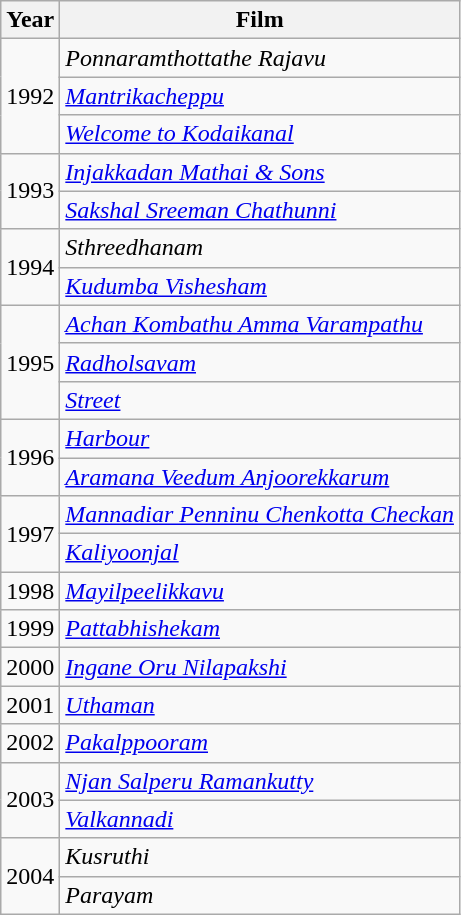<table class="wikitable">
<tr>
<th>Year</th>
<th>Film</th>
</tr>
<tr>
<td rowspan=3>1992</td>
<td><em>Ponnaramthottathe Rajavu</em></td>
</tr>
<tr>
<td><em><a href='#'>Mantrikacheppu</a></em></td>
</tr>
<tr>
<td><em><a href='#'>Welcome to Kodaikanal</a></em></td>
</tr>
<tr>
<td rowspan=2>1993</td>
<td><em><a href='#'>Injakkadan Mathai & Sons</a></em></td>
</tr>
<tr>
<td><em><a href='#'>Sakshal Sreeman Chathunni</a></em></td>
</tr>
<tr>
<td rowspan=2>1994</td>
<td><em>Sthreedhanam</em></td>
</tr>
<tr>
<td><em><a href='#'>Kudumba Vishesham</a></em></td>
</tr>
<tr>
<td rowspan=3>1995</td>
<td><em><a href='#'>Achan Kombathu Amma Varampathu</a></em></td>
</tr>
<tr>
<td><em><a href='#'>Radholsavam</a></em></td>
</tr>
<tr>
<td><em><a href='#'>Street</a></em></td>
</tr>
<tr>
<td rowspan=2>1996</td>
<td><em><a href='#'>Harbour</a></em></td>
</tr>
<tr>
<td><em><a href='#'>Aramana Veedum Anjoorekkarum</a></em></td>
</tr>
<tr>
<td rowspan=2>1997</td>
<td><em><a href='#'>Mannadiar Penninu Chenkotta Checkan</a></em></td>
</tr>
<tr>
<td><em><a href='#'>Kaliyoonjal</a></em></td>
</tr>
<tr>
<td>1998</td>
<td><em><a href='#'>Mayilpeelikkavu</a></em></td>
</tr>
<tr>
<td>1999</td>
<td><em><a href='#'>Pattabhishekam</a></em></td>
</tr>
<tr>
<td>2000</td>
<td><em><a href='#'>Ingane Oru Nilapakshi</a></em></td>
</tr>
<tr>
<td>2001</td>
<td><em><a href='#'>Uthaman</a></em></td>
</tr>
<tr>
<td>2002</td>
<td><em><a href='#'>Pakalppooram</a></em></td>
</tr>
<tr>
<td rowspan=2>2003</td>
<td><em><a href='#'>Njan Salperu Ramankutty</a></em></td>
</tr>
<tr>
<td><em><a href='#'>Valkannadi</a></em></td>
</tr>
<tr>
<td rowspan="2">2004</td>
<td><em>Kusruthi</em></td>
</tr>
<tr>
<td><em>Parayam</em></td>
</tr>
</table>
